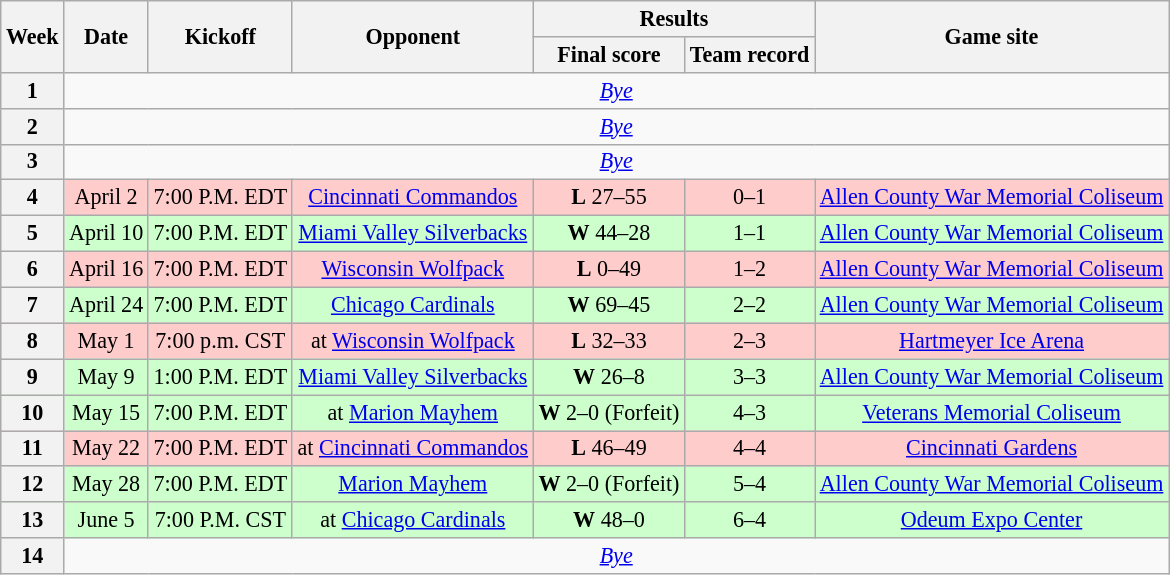<table class="wikitable" align="center" style="font-size: 92%">
<tr>
<th rowspan="2">Week</th>
<th rowspan="2">Date</th>
<th rowspan="2">Kickoff</th>
<th rowspan="2">Opponent</th>
<th colspan="2">Results</th>
<th rowspan="2">Game site</th>
</tr>
<tr>
<th>Final score</th>
<th>Team record</th>
</tr>
<tr style=>
<th>1</th>
<td colspan="8" style="text-align:center;"><em><a href='#'>Bye</a></em></td>
</tr>
<tr style=>
<th>2</th>
<td colspan="8" style="text-align:center;"><em><a href='#'>Bye</a></em></td>
</tr>
<tr style=>
<th>3</th>
<td colspan="8" style="text-align:center;"><em><a href='#'>Bye</a></em></td>
</tr>
<tr style="background:#fcc; text-align:center;">
<th>4</th>
<td style="text-align:center;">April 2</td>
<td style="text-align:center;">7:00 P.M. EDT</td>
<td style="text-align:center;"><a href='#'>Cincinnati Commandos</a></td>
<td style="text-align:center;"><strong>L</strong> 27–55</td>
<td style="text-align:center;">0–1</td>
<td style="text-align:center;"><a href='#'>Allen County War Memorial Coliseum</a></td>
</tr>
<tr style="background:#cfc; text-align:center;">
<th>5</th>
<td style="text-align:center;">April 10</td>
<td style="text-align:center;">7:00 P.M. EDT</td>
<td style="text-align:center;"><a href='#'>Miami Valley Silverbacks</a></td>
<td style="text-align:center;"><strong>W</strong> 44–28</td>
<td style="text-align:center;">1–1</td>
<td style="text-align:center;"><a href='#'>Allen County War Memorial Coliseum</a></td>
</tr>
<tr style="background:#fcc; text-align:center;">
<th>6</th>
<td style="text-align:center;">April 16</td>
<td style="text-align:center;">7:00 P.M. EDT</td>
<td style="text-align:center;"><a href='#'>Wisconsin Wolfpack</a></td>
<td style="text-align:center;"><strong>L</strong> 0–49</td>
<td style="text-align:center;">1–2</td>
<td style="text-align:center;"><a href='#'>Allen County War Memorial Coliseum</a></td>
</tr>
<tr style="background:#cfc; text-align:center;">
<th>7</th>
<td style="text-align:center;">April 24</td>
<td style="text-align:center;">7:00 P.M. EDT</td>
<td style="text-align:center;"><a href='#'>Chicago Cardinals</a></td>
<td style="text-align:center;"><strong>W</strong> 69–45</td>
<td style="text-align:center;">2–2</td>
<td style="text-align:center;"><a href='#'>Allen County War Memorial Coliseum</a></td>
</tr>
<tr style="background:#fcc; text-align:center;">
<th>8</th>
<td style="text-align:center;">May 1</td>
<td style="text-align:center;">7:00 p.m. CST</td>
<td style="text-align:center;">at <a href='#'>Wisconsin Wolfpack</a></td>
<td style="text-align:center;"><strong>L</strong> 32–33</td>
<td style="text-align:center;">2–3</td>
<td style="text-align:center;"><a href='#'>Hartmeyer Ice Arena</a></td>
</tr>
<tr style="background:#cfc; text-align:center;">
<th>9</th>
<td style="text-align:center;">May 9</td>
<td style="text-align:center;">1:00 P.M. EDT</td>
<td style="text-align:center;"><a href='#'>Miami Valley Silverbacks</a></td>
<td style="text-align:center;"><strong>W</strong> 26–8</td>
<td style="text-align:center;">3–3</td>
<td style="text-align:center;"><a href='#'>Allen County War Memorial Coliseum</a></td>
</tr>
<tr style="background:#cfc; text-align:center;">
<th>10</th>
<td style="text-align:center;">May 15</td>
<td style="text-align:center;">7:00 P.M. EDT</td>
<td style="text-align:center;">at <a href='#'>Marion Mayhem</a></td>
<td style="text-align:center;"><strong>W</strong> 2–0 (Forfeit)</td>
<td style="text-align:center;">4–3</td>
<td style="text-align:center;"><a href='#'>Veterans Memorial Coliseum</a></td>
</tr>
<tr style="background:#fcc; text-align:center;">
<th>11</th>
<td style="text-align:center;">May 22</td>
<td style="text-align:center;">7:00 P.M. EDT</td>
<td style="text-align:center;">at <a href='#'>Cincinnati Commandos</a></td>
<td style="text-align:center;"><strong>L</strong> 46–49</td>
<td style="text-align:center;">4–4</td>
<td style="text-align:center;"><a href='#'>Cincinnati Gardens</a></td>
</tr>
<tr style="background:#cfc; text-align:center;">
<th>12</th>
<td style="text-align:center;">May 28</td>
<td style="text-align:center;">7:00 P.M. EDT</td>
<td style="text-align:center;"><a href='#'>Marion Mayhem</a></td>
<td style="text-align:center;"><strong>W</strong> 2–0 (Forfeit)</td>
<td style="text-align:center;">5–4</td>
<td style="text-align:center;"><a href='#'>Allen County War Memorial Coliseum</a></td>
</tr>
<tr style="background:#cfc; text-align:center;">
<th>13</th>
<td style="text-align:center;">June 5</td>
<td style="text-align:center;">7:00 P.M. CST</td>
<td style="text-align:center;">at <a href='#'>Chicago Cardinals</a></td>
<td style="text-align:center;"><strong>W</strong> 48–0</td>
<td style="text-align:center;">6–4</td>
<td style="text-align:center;"><a href='#'>Odeum Expo Center</a></td>
</tr>
<tr style=>
<th>14</th>
<td colspan="8" style="text-align:center;"><em><a href='#'>Bye</a></em></td>
</tr>
</table>
